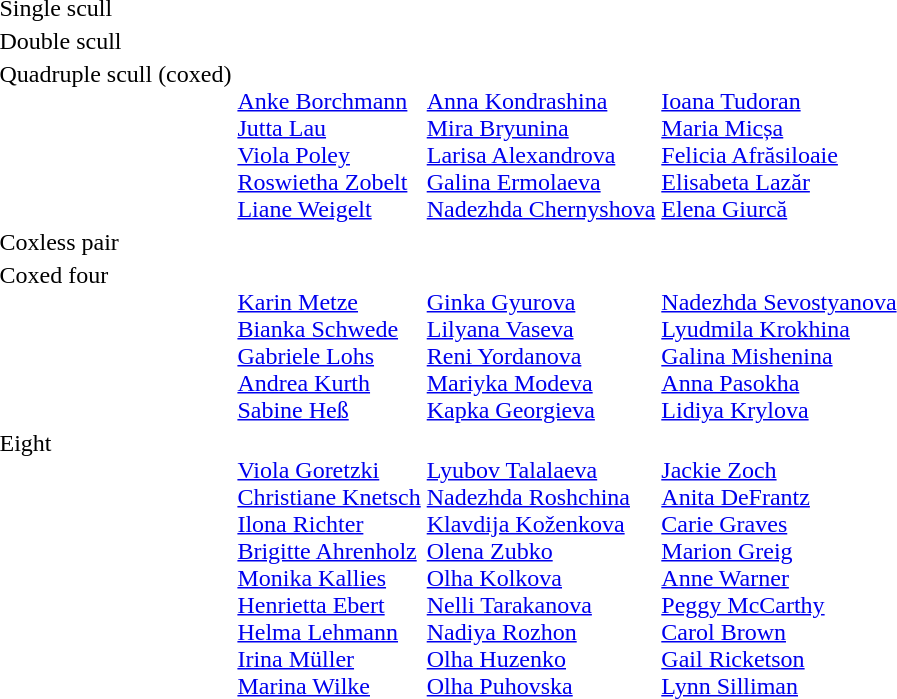<table>
<tr>
<td>Single scull<br></td>
<td></td>
<td></td>
<td></td>
</tr>
<tr valign="top">
<td>Double scull<br></td>
<td></td>
<td></td>
<td></td>
</tr>
<tr valign="top">
<td>Quadruple scull (coxed)<br></td>
<td><br><a href='#'>Anke Borchmann</a><br><a href='#'>Jutta Lau</a><br><a href='#'>Viola Poley</a><br><a href='#'>Roswietha Zobelt</a><br><a href='#'>Liane Weigelt</a></td>
<td><br><a href='#'>Anna Kondrashina</a><br><a href='#'>Mira Bryunina</a><br><a href='#'>Larisa Alexandrova</a><br><a href='#'>Galina Ermolaeva</a><br><a href='#'>Nadezhda Chernyshova</a></td>
<td><br><a href='#'>Ioana Tudoran</a><br><a href='#'>Maria Micșa</a><br><a href='#'>Felicia Afrăsiloaie</a><br><a href='#'>Elisabeta Lazăr</a><br><a href='#'>Elena Giurcă</a></td>
</tr>
<tr valign="top">
<td>Coxless pair<br></td>
<td></td>
<td></td>
<td></td>
</tr>
<tr valign="top">
<td>Coxed four<br></td>
<td><br><a href='#'>Karin Metze</a><br><a href='#'>Bianka Schwede</a><br><a href='#'>Gabriele Lohs</a><br><a href='#'>Andrea Kurth</a><br><a href='#'>Sabine Heß</a></td>
<td><br><a href='#'>Ginka Gyurova</a><br><a href='#'>Lilyana Vaseva</a><br><a href='#'>Reni Yordanova</a><br><a href='#'>Mariyka Modeva</a><br><a href='#'>Kapka Georgieva</a></td>
<td><br><a href='#'>Nadezhda Sevostyanova</a><br><a href='#'>Lyudmila Krokhina</a><br><a href='#'>Galina Mishenina</a><br><a href='#'>Anna Pasokha</a><br><a href='#'>Lidiya Krylova</a></td>
</tr>
<tr valign="top">
<td>Eight<br></td>
<td><br><a href='#'>Viola Goretzki</a><br><a href='#'>Christiane Knetsch</a><br><a href='#'>Ilona Richter</a><br><a href='#'>Brigitte Ahrenholz</a><br><a href='#'>Monika Kallies</a><br><a href='#'>Henrietta Ebert</a><br><a href='#'>Helma Lehmann</a><br><a href='#'>Irina Müller</a><br><a href='#'>Marina Wilke</a></td>
<td><br><a href='#'>Lyubov Talalaeva</a><br><a href='#'>Nadezhda Roshchina</a><br><a href='#'>Klavdija Koženkova</a><br><a href='#'>Olena Zubko</a><br><a href='#'>Olha Kolkova</a><br><a href='#'>Nelli Tarakanova</a><br><a href='#'>Nadiya Rozhon</a><br><a href='#'>Olha Huzenko</a><br><a href='#'>Olha Puhovska</a></td>
<td><br><a href='#'>Jackie Zoch</a><br><a href='#'>Anita DeFrantz</a><br><a href='#'>Carie Graves</a><br><a href='#'>Marion Greig</a><br><a href='#'>Anne Warner</a><br><a href='#'>Peggy McCarthy</a><br><a href='#'>Carol Brown</a><br><a href='#'>Gail Ricketson</a><br><a href='#'>Lynn Silliman</a></td>
</tr>
</table>
